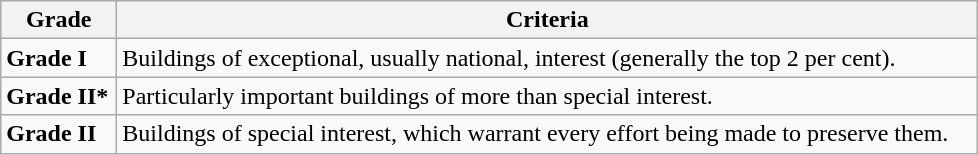<table class="wikitable" border="1">
<tr>
<th>Grade</th>
<th>Criteria</th>
</tr>
<tr>
<td style="width: 70px;"><strong>Grade I</strong></td>
<td>Buildings of exceptional, usually national, interest (generally the top 2 per cent).</td>
</tr>
<tr>
<td><strong>Grade II*</strong></td>
<td>Particularly important buildings of more than special interest.</td>
</tr>
<tr>
<td><strong>Grade II</strong></td>
<td>Buildings of special interest, which warrant every effort being made to preserve them.    </td>
</tr>
</table>
